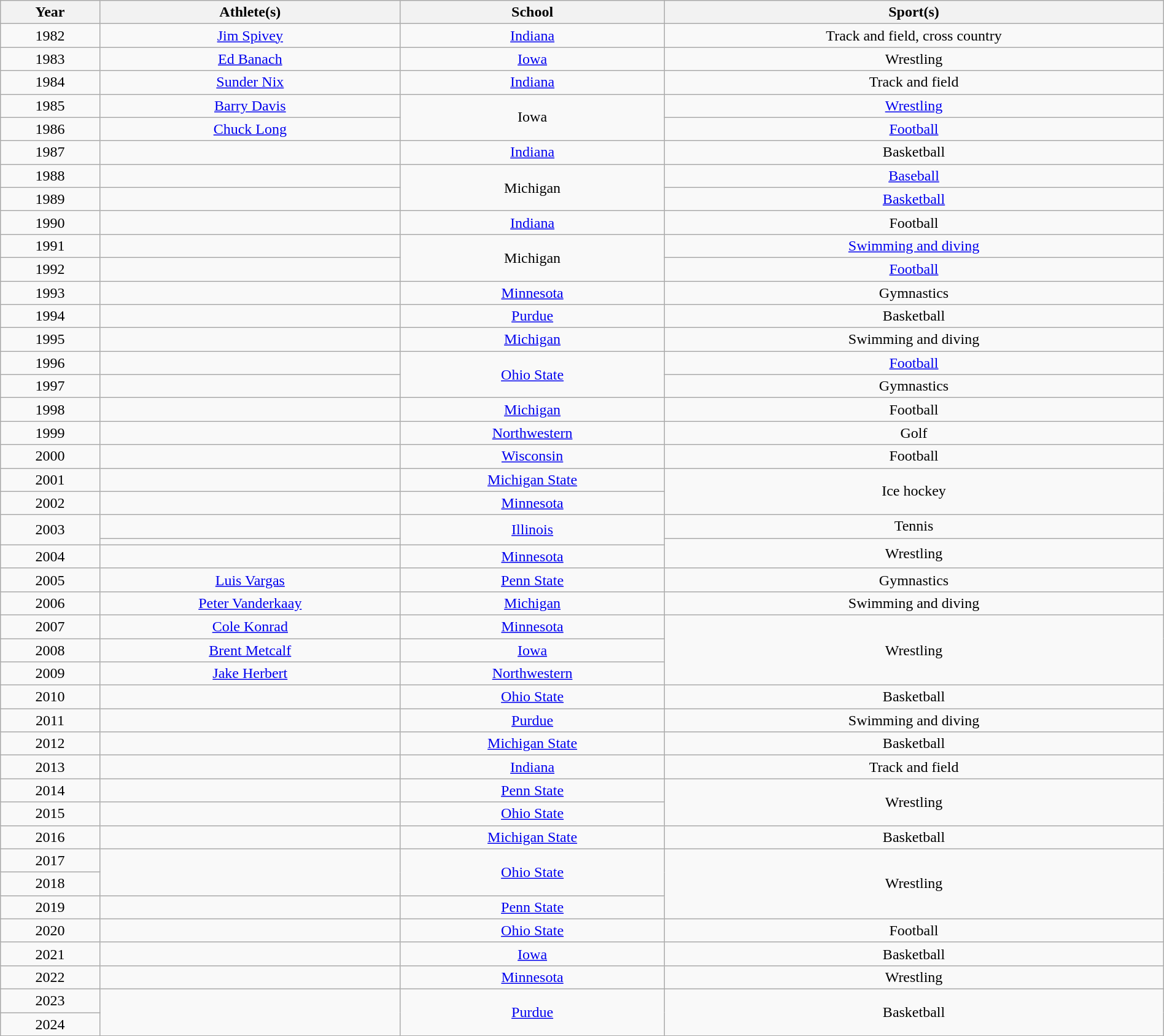<table class="wikitable sortable" style="width:100%; text-align: center;">
<tr>
<th>Year</th>
<th>Athlete(s)</th>
<th>School</th>
<th>Sport(s)</th>
</tr>
<tr>
<td>1982</td>
<td><a href='#'>Jim Spivey</a></td>
<td><a href='#'>Indiana</a></td>
<td>Track and field, cross country</td>
</tr>
<tr>
<td>1983</td>
<td><a href='#'>Ed Banach</a></td>
<td><a href='#'>Iowa</a></td>
<td>Wrestling</td>
</tr>
<tr>
<td>1984</td>
<td><a href='#'>Sunder Nix</a></td>
<td><a href='#'>Indiana</a></td>
<td>Track and field</td>
</tr>
<tr>
<td>1985</td>
<td><a href='#'>Barry Davis</a></td>
<td rowspan=2>Iowa</td>
<td><a href='#'>Wrestling</a></td>
</tr>
<tr>
<td>1986</td>
<td><a href='#'>Chuck Long</a></td>
<td><a href='#'>Football</a></td>
</tr>
<tr>
<td>1987</td>
<td></td>
<td><a href='#'>Indiana</a></td>
<td>Basketball</td>
</tr>
<tr>
<td>1988</td>
<td></td>
<td rowspan=2>Michigan</td>
<td><a href='#'>Baseball</a></td>
</tr>
<tr>
<td>1989</td>
<td></td>
<td><a href='#'>Basketball</a></td>
</tr>
<tr>
<td>1990</td>
<td></td>
<td><a href='#'>Indiana</a></td>
<td>Football</td>
</tr>
<tr>
<td>1991</td>
<td></td>
<td rowspan=2>Michigan</td>
<td><a href='#'>Swimming and diving</a></td>
</tr>
<tr>
<td>1992</td>
<td></td>
<td><a href='#'>Football</a></td>
</tr>
<tr>
<td>1993</td>
<td></td>
<td><a href='#'>Minnesota</a></td>
<td>Gymnastics</td>
</tr>
<tr>
<td>1994</td>
<td></td>
<td><a href='#'>Purdue</a></td>
<td>Basketball</td>
</tr>
<tr>
<td>1995</td>
<td></td>
<td><a href='#'>Michigan</a></td>
<td>Swimming and diving</td>
</tr>
<tr>
<td>1996</td>
<td></td>
<td rowspan=2><a href='#'>Ohio State</a></td>
<td><a href='#'>Football</a></td>
</tr>
<tr>
<td>1997</td>
<td></td>
<td>Gymnastics</td>
</tr>
<tr>
<td>1998</td>
<td></td>
<td><a href='#'>Michigan</a></td>
<td>Football</td>
</tr>
<tr>
<td>1999</td>
<td></td>
<td><a href='#'>Northwestern</a></td>
<td>Golf</td>
</tr>
<tr>
<td>2000</td>
<td></td>
<td><a href='#'>Wisconsin</a></td>
<td>Football</td>
</tr>
<tr>
<td>2001</td>
<td></td>
<td><a href='#'>Michigan State</a></td>
<td rowspan=2>Ice hockey</td>
</tr>
<tr>
<td>2002</td>
<td></td>
<td><a href='#'>Minnesota</a></td>
</tr>
<tr>
<td rowspan=2>2003</td>
<td></td>
<td rowspan=2><a href='#'>Illinois</a></td>
<td>Tennis</td>
</tr>
<tr>
<td></td>
<td rowspan=2>Wrestling</td>
</tr>
<tr>
<td>2004</td>
<td></td>
<td><a href='#'>Minnesota</a></td>
</tr>
<tr>
<td>2005</td>
<td><a href='#'>Luis Vargas</a></td>
<td><a href='#'>Penn State</a></td>
<td>Gymnastics</td>
</tr>
<tr>
<td>2006</td>
<td><a href='#'>Peter Vanderkaay</a></td>
<td><a href='#'>Michigan</a></td>
<td>Swimming and diving</td>
</tr>
<tr>
<td>2007</td>
<td><a href='#'>Cole Konrad</a></td>
<td><a href='#'>Minnesota</a></td>
<td rowspan=3>Wrestling</td>
</tr>
<tr>
<td>2008</td>
<td><a href='#'>Brent Metcalf</a></td>
<td><a href='#'>Iowa</a></td>
</tr>
<tr>
<td>2009</td>
<td><a href='#'>Jake Herbert</a></td>
<td><a href='#'>Northwestern</a></td>
</tr>
<tr>
<td>2010</td>
<td></td>
<td><a href='#'>Ohio State</a></td>
<td>Basketball</td>
</tr>
<tr>
<td>2011</td>
<td></td>
<td><a href='#'>Purdue</a></td>
<td>Swimming and diving</td>
</tr>
<tr>
<td>2012</td>
<td></td>
<td><a href='#'>Michigan State</a></td>
<td>Basketball</td>
</tr>
<tr>
<td>2013</td>
<td></td>
<td><a href='#'>Indiana</a></td>
<td>Track and field</td>
</tr>
<tr>
<td>2014</td>
<td></td>
<td><a href='#'>Penn State</a></td>
<td rowspan=2>Wrestling</td>
</tr>
<tr>
<td>2015</td>
<td></td>
<td><a href='#'>Ohio State</a></td>
</tr>
<tr>
<td>2016</td>
<td></td>
<td><a href='#'>Michigan State</a></td>
<td>Basketball</td>
</tr>
<tr>
<td>2017</td>
<td rowspan=2></td>
<td rowspan="2"><a href='#'>Ohio State</a></td>
<td rowspan=3>Wrestling</td>
</tr>
<tr>
<td>2018</td>
</tr>
<tr>
<td>2019</td>
<td></td>
<td><a href='#'>Penn State</a></td>
</tr>
<tr>
<td>2020</td>
<td></td>
<td><a href='#'>Ohio State</a></td>
<td>Football</td>
</tr>
<tr>
<td>2021</td>
<td></td>
<td><a href='#'>Iowa</a></td>
<td>Basketball</td>
</tr>
<tr>
<td>2022</td>
<td></td>
<td><a href='#'>Minnesota</a></td>
<td>Wrestling</td>
</tr>
<tr>
<td>2023</td>
<td rowspan=2></td>
<td rowspan=2><a href='#'>Purdue</a></td>
<td rowspan=2>Basketball</td>
</tr>
<tr>
<td>2024</td>
</tr>
</table>
